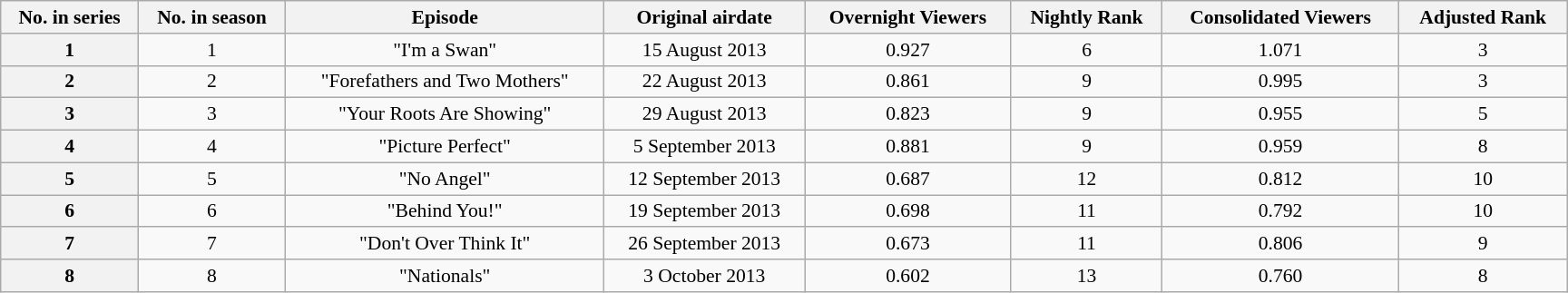<table class="wikitable plainrowheaders" style="text-align:center; font-size:90%; width:80em;">
<tr>
<th>No. in series</th>
<th>No. in season</th>
<th>Episode</th>
<th>Original airdate</th>
<th>Overnight Viewers</th>
<th>Nightly Rank</th>
<th>Consolidated Viewers</th>
<th>Adjusted Rank</th>
</tr>
<tr>
<th>1</th>
<td>1</td>
<td>"I'm a Swan"</td>
<td>15 August 2013</td>
<td>0.927</td>
<td>6</td>
<td>1.071</td>
<td>3</td>
</tr>
<tr>
<th>2</th>
<td>2</td>
<td>"Forefathers and Two Mothers"</td>
<td>22 August 2013</td>
<td>0.861</td>
<td>9</td>
<td>0.995</td>
<td>3</td>
</tr>
<tr>
<th>3</th>
<td>3</td>
<td>"Your Roots Are Showing"</td>
<td>29 August 2013</td>
<td>0.823</td>
<td>9</td>
<td>0.955</td>
<td>5</td>
</tr>
<tr>
<th>4</th>
<td>4</td>
<td>"Picture Perfect"</td>
<td>5 September 2013</td>
<td>0.881</td>
<td>9</td>
<td>0.959</td>
<td>8</td>
</tr>
<tr>
<th>5</th>
<td>5</td>
<td>"No Angel"</td>
<td>12 September 2013</td>
<td>0.687</td>
<td>12</td>
<td>0.812</td>
<td>10</td>
</tr>
<tr>
<th>6</th>
<td>6</td>
<td>"Behind You!"</td>
<td>19 September 2013</td>
<td>0.698</td>
<td>11</td>
<td>0.792</td>
<td>10</td>
</tr>
<tr>
<th>7</th>
<td>7</td>
<td>"Don't Over Think It"</td>
<td>26 September 2013</td>
<td>0.673</td>
<td>11</td>
<td>0.806</td>
<td>9</td>
</tr>
<tr>
<th>8</th>
<td>8</td>
<td>"Nationals"</td>
<td>3 October 2013</td>
<td>0.602</td>
<td>13</td>
<td>0.760</td>
<td>8</td>
</tr>
</table>
